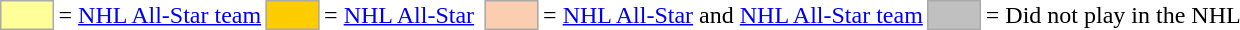<table>
<tr>
<td style="background-color:#FFFF99; border:1px solid #aaaaaa; width:2em;"></td>
<td>= <a href='#'>NHL All-Star team</a></td>
<td style="background-color:#FFCC00; border:1px solid #aaaaaa; width:2em;"></td>
<td>= <a href='#'>NHL All-Star</a></td>
<td></td>
<td style="background-color:#FBCEB1; border:1px solid #aaaaaa; width:2em;"></td>
<td>= <a href='#'>NHL All-Star</a>  and <a href='#'>NHL All-Star team</a></td>
<td style="background-color:#C0C0C0; border:1px solid #aaaaaa; width:2em;"></td>
<td>= Did not play in the NHL</td>
</tr>
</table>
